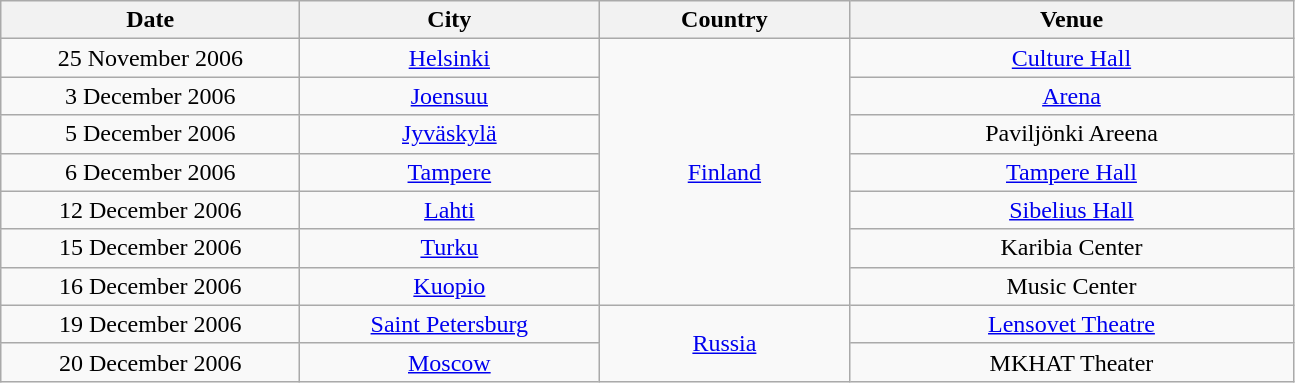<table class="wikitable plainrowheaders" style="text-align:center;">
<tr>
<th scope="col" style="width:12em;">Date</th>
<th scope="col" style="width:12em;">City</th>
<th scope="col" style="width:10em;">Country</th>
<th scope="col" style="width:18em;">Venue</th>
</tr>
<tr>
<td style="text-align:center">25 November 2006</td>
<td style="text-align:center"><a href='#'>Helsinki</a></td>
<td style="text-align:center" rowspan="7"><a href='#'>Finland</a></td>
<td style="text-align:center"><a href='#'>Culture Hall</a></td>
</tr>
<tr>
<td style="text-align:center">3 December 2006</td>
<td style="text-align:center"><a href='#'>Joensuu</a></td>
<td style="text-align:center"><a href='#'>Arena</a></td>
</tr>
<tr>
<td style="text-align:center">5 December 2006</td>
<td style="text-align:center"><a href='#'>Jyväskylä</a></td>
<td style="text-align:center">Paviljönki Areena</td>
</tr>
<tr>
<td style="text-align:center">6 December 2006</td>
<td style="text-align:center"><a href='#'>Tampere</a></td>
<td style="text-align:center"><a href='#'>Tampere Hall</a></td>
</tr>
<tr>
<td style="text-align:center">12 December 2006</td>
<td style="text-align:center"><a href='#'>Lahti</a></td>
<td style="text-align:center"><a href='#'>Sibelius Hall</a></td>
</tr>
<tr>
<td style="text-align:center">15 December 2006</td>
<td style="text-align:center"><a href='#'>Turku</a></td>
<td style="text-align:center">Karibia Center</td>
</tr>
<tr>
<td style="text-align:center">16 December 2006</td>
<td style="text-align:center"><a href='#'>Kuopio</a></td>
<td style="text-align:center">Music Center</td>
</tr>
<tr>
<td style="text-align:center">19 December 2006</td>
<td style="text-align:center"><a href='#'>Saint Petersburg</a></td>
<td style="text-align:center" rowspan="2"><a href='#'>Russia</a></td>
<td style="text-align:center"><a href='#'>Lensovet Theatre</a></td>
</tr>
<tr>
<td style="text-align:center">20 December 2006</td>
<td style="text-align:center"><a href='#'>Moscow</a></td>
<td style="text-align:center">MKHAT Theater</td>
</tr>
</table>
